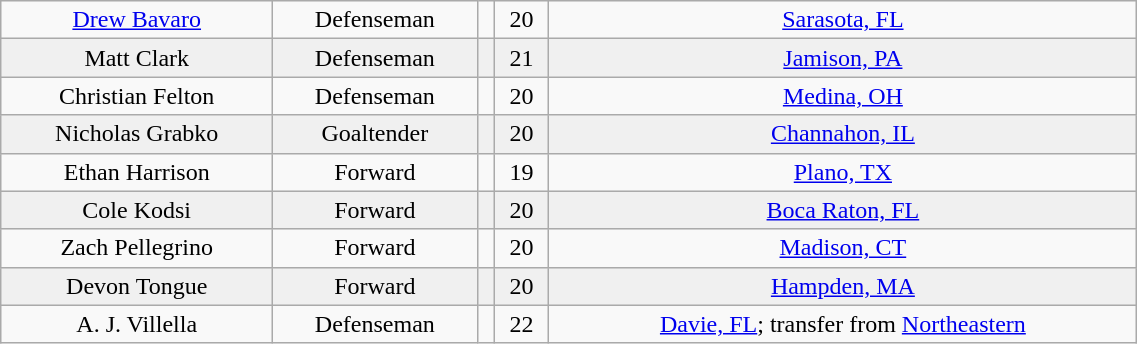<table class="wikitable" width="60%">
<tr align="center" bgcolor="">
<td><a href='#'>Drew Bavaro</a></td>
<td>Defenseman</td>
<td></td>
<td>20</td>
<td><a href='#'>Sarasota, FL</a></td>
</tr>
<tr align="center" bgcolor="f0f0f0">
<td>Matt Clark</td>
<td>Defenseman</td>
<td></td>
<td>21</td>
<td><a href='#'>Jamison, PA</a></td>
</tr>
<tr align="center" bgcolor="">
<td>Christian Felton</td>
<td>Defenseman</td>
<td></td>
<td>20</td>
<td><a href='#'>Medina, OH</a></td>
</tr>
<tr align="center" bgcolor="f0f0f0">
<td>Nicholas Grabko</td>
<td>Goaltender</td>
<td></td>
<td>20</td>
<td><a href='#'>Channahon, IL</a></td>
</tr>
<tr align="center" bgcolor="">
<td>Ethan Harrison</td>
<td>Forward</td>
<td></td>
<td>19</td>
<td><a href='#'>Plano, TX</a></td>
</tr>
<tr align="center" bgcolor="f0f0f0">
<td>Cole Kodsi</td>
<td>Forward</td>
<td></td>
<td>20</td>
<td><a href='#'>Boca Raton, FL</a></td>
</tr>
<tr align="center" bgcolor="">
<td>Zach Pellegrino</td>
<td>Forward</td>
<td></td>
<td>20</td>
<td><a href='#'>Madison, CT</a></td>
</tr>
<tr align="center" bgcolor="f0f0f0">
<td>Devon Tongue</td>
<td>Forward</td>
<td></td>
<td>20</td>
<td><a href='#'>Hampden, MA</a></td>
</tr>
<tr align="center" bgcolor="">
<td>A. J. Villella</td>
<td>Defenseman</td>
<td></td>
<td>22</td>
<td><a href='#'>Davie, FL</a>; transfer from <a href='#'>Northeastern</a></td>
</tr>
</table>
